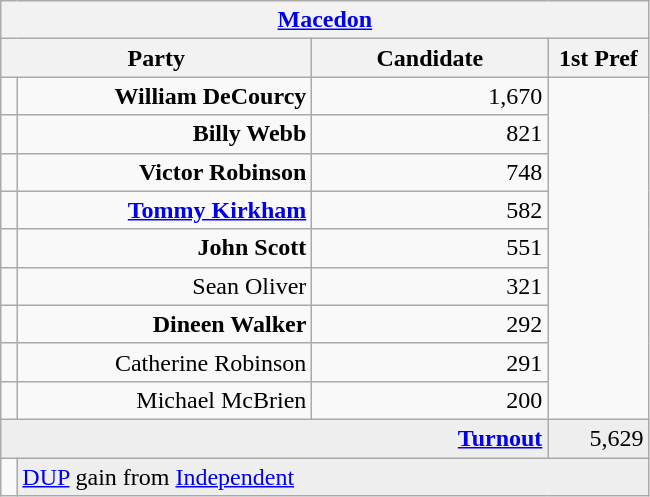<table class="wikitable">
<tr>
<th colspan="4" align="center"><a href='#'>Macedon</a></th>
</tr>
<tr>
<th colspan="2" align="center" width=200>Party</th>
<th width=150>Candidate</th>
<th width=60>1st Pref</th>
</tr>
<tr>
<td></td>
<td align="right"><strong>William DeCourcy</strong></td>
<td align="right">1,670</td>
</tr>
<tr>
<td></td>
<td align="right"><strong>Billy Webb</strong></td>
<td align="right">821</td>
</tr>
<tr>
<td></td>
<td align="right"><strong>Victor Robinson</strong></td>
<td align="right">748</td>
</tr>
<tr>
<td></td>
<td align="right"><strong><a href='#'>Tommy Kirkham</a></strong></td>
<td align="right">582</td>
</tr>
<tr>
<td></td>
<td align="right"><strong>John Scott</strong></td>
<td align="right">551</td>
</tr>
<tr>
<td></td>
<td align="right">Sean Oliver</td>
<td align="right">321</td>
</tr>
<tr>
<td></td>
<td align="right"><strong>Dineen Walker</strong></td>
<td align="right">292</td>
</tr>
<tr>
<td></td>
<td align="right">Catherine Robinson</td>
<td align="right">291</td>
</tr>
<tr>
<td></td>
<td align="right">Michael McBrien</td>
<td align="right">200</td>
</tr>
<tr bgcolor="EEEEEE">
<td colspan=3 align="right"><strong><a href='#'>Turnout</a></strong></td>
<td align="right">5,629</td>
</tr>
<tr>
<td bgcolor=></td>
<td colspan=3 bgcolor="EEEEEE"><a href='#'>DUP</a> gain from <a href='#'>Independent</a></td>
</tr>
</table>
